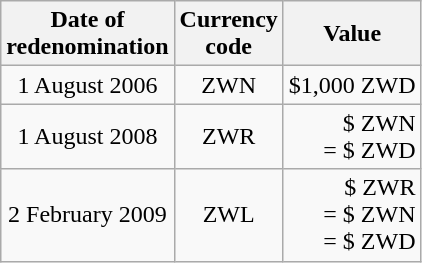<table class="wikitable floatright" style="text-align:center;">
<tr>
<th>Date of<br>redenomination</th>
<th>Currency<br>code</th>
<th>Value</th>
</tr>
<tr>
<td>1 August 2006</td>
<td>ZWN</td>
<td style="text-align:right;">$1,000 ZWD</td>
</tr>
<tr>
<td>1 August 2008</td>
<td>ZWR</td>
<td style="text-align:right;">$ ZWN<br>= $ ZWD</td>
</tr>
<tr>
<td>2 February 2009</td>
<td>ZWL</td>
<td style="text-align:right;">$ ZWR<br>= $ ZWN<br>= $ ZWD</td>
</tr>
</table>
